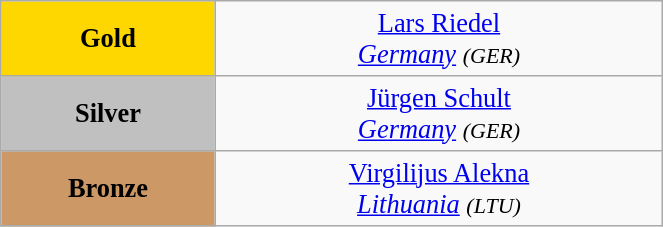<table class="wikitable" style=" text-align:center; font-size:110%;" width="35%">
<tr>
<td bgcolor="gold"><strong>Gold</strong></td>
<td> <a href='#'>Lars Riedel</a><br><em><a href='#'>Germany</a> <small>(GER)</small></em></td>
</tr>
<tr>
<td bgcolor="silver"><strong>Silver</strong></td>
<td> <a href='#'>Jürgen Schult</a><br><em><a href='#'>Germany</a> <small>(GER)</small></em></td>
</tr>
<tr>
<td bgcolor="CC9966"><strong>Bronze</strong></td>
<td> <a href='#'>Virgilijus Alekna</a><br><em><a href='#'>Lithuania</a> <small>(LTU)</small></em></td>
</tr>
</table>
